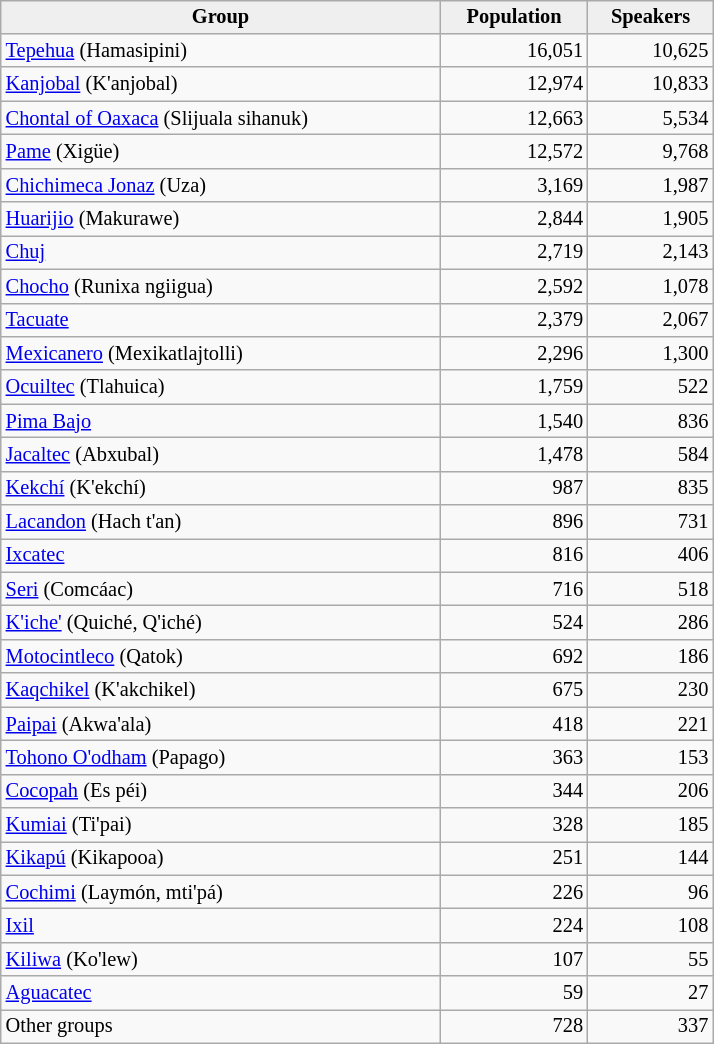<table style="float:left; width: 35em; font-size: 85%; text-align: left;" class="wikitable">
<tr>
<th style="background:#efefef; text-align:center;">Group</th>
<th style="background:#efefef; text-align:center;">Population</th>
<th style="background:#efefef; text-align:center;">Speakers</th>
</tr>
<tr>
<td><a href='#'>Tepehua</a> (Hamasipini)</td>
<td align=right>16,051</td>
<td align=right>10,625</td>
</tr>
<tr>
<td><a href='#'>Kanjobal</a> (K'anjobal)</td>
<td align=right>12,974</td>
<td align=right>10,833</td>
</tr>
<tr>
<td><a href='#'>Chontal of Oaxaca</a> (Slijuala sihanuk)</td>
<td align=right>12,663</td>
<td align=right>5,534</td>
</tr>
<tr bum>
<td><a href='#'>Pame</a> (Xigüe)</td>
<td align=right>12,572</td>
<td align=right>9,768</td>
</tr>
<tr>
<td><a href='#'>Chichimeca Jonaz</a> (Uza)</td>
<td align=right>3,169</td>
<td align=right>1,987</td>
</tr>
<tr>
<td><a href='#'>Huarijio</a> (Makurawe)</td>
<td align=right>2,844</td>
<td align=right>1,905</td>
</tr>
<tr>
<td><a href='#'>Chuj</a></td>
<td align=right>2,719</td>
<td align=right>2,143</td>
</tr>
<tr>
<td><a href='#'>Chocho</a> (Runixa ngiigua)</td>
<td align=right>2,592</td>
<td align=right>1,078</td>
</tr>
<tr>
<td><a href='#'>Tacuate</a></td>
<td align=right>2,379</td>
<td align=right>2,067</td>
</tr>
<tr>
<td><a href='#'>Mexicanero</a> (Mexikatlajtolli)</td>
<td align=right>2,296</td>
<td align=right>1,300</td>
</tr>
<tr>
<td><a href='#'>Ocuiltec</a> (Tlahuica)</td>
<td align=right>1,759</td>
<td align=right>522</td>
</tr>
<tr>
<td><a href='#'>Pima Bajo</a></td>
<td align=right>1,540</td>
<td align=right>836</td>
</tr>
<tr>
<td><a href='#'>Jacaltec</a> (Abxubal)</td>
<td align=right>1,478</td>
<td align=right>584</td>
</tr>
<tr>
<td><a href='#'>Kekchí</a> (K'ekchí)</td>
<td align=right>987</td>
<td align=right>835</td>
</tr>
<tr>
<td><a href='#'>Lacandon</a> (Hach t'an)</td>
<td align=right>896</td>
<td align=right>731</td>
</tr>
<tr>
<td><a href='#'>Ixcatec</a></td>
<td align=right>816</td>
<td align=right>406</td>
</tr>
<tr>
<td><a href='#'>Seri</a> (Comcáac)</td>
<td align=right>716</td>
<td align=right>518</td>
</tr>
<tr>
<td><a href='#'>K'iche'</a> (Quiché, Q'iché)</td>
<td align=right>524</td>
<td align=right>286</td>
</tr>
<tr>
<td><a href='#'>Motocintleco</a> (Qatok)</td>
<td align=right>692</td>
<td align=right>186</td>
</tr>
<tr>
<td><a href='#'>Kaqchikel</a> (K'akchikel)</td>
<td align=right>675</td>
<td align=right>230</td>
</tr>
<tr>
<td><a href='#'>Paipai</a> (Akwa'ala)</td>
<td align=right>418</td>
<td align=right>221</td>
</tr>
<tr>
<td><a href='#'>Tohono O'odham</a> (Papago)</td>
<td align=right>363</td>
<td align=right>153</td>
</tr>
<tr>
<td><a href='#'>Cocopah</a> (Es péi)</td>
<td align=right>344</td>
<td align=right>206</td>
</tr>
<tr>
<td><a href='#'>Kumiai</a> (Ti'pai)</td>
<td align=right>328</td>
<td align=right>185</td>
</tr>
<tr>
<td><a href='#'>Kikapú</a> (Kikapooa)</td>
<td align=right>251</td>
<td align=right>144</td>
</tr>
<tr>
<td><a href='#'>Cochimi</a> (Laymón, mti'pá)</td>
<td align=right>226</td>
<td align=right>96</td>
</tr>
<tr>
<td><a href='#'>Ixil</a></td>
<td align=right>224</td>
<td align=right>108</td>
</tr>
<tr>
<td><a href='#'>Kiliwa</a> (Ko'lew)</td>
<td align=right>107</td>
<td align=right>55</td>
</tr>
<tr>
<td><a href='#'>Aguacatec</a></td>
<td align=right>59</td>
<td align=right>27</td>
</tr>
<tr>
<td>Other groups</td>
<td align=right>728</td>
<td align=right>337</td>
</tr>
</table>
